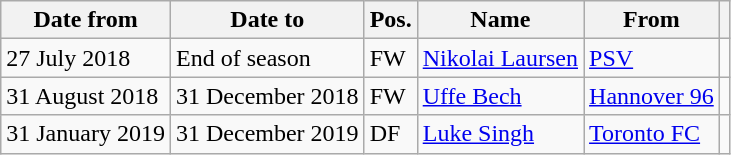<table class="wikitable">
<tr>
<th>Date from</th>
<th>Date to</th>
<th>Pos.</th>
<th>Name</th>
<th>From</th>
<th></th>
</tr>
<tr>
<td>27 July 2018</td>
<td>End of season</td>
<td>FW</td>
<td> <a href='#'>Nikolai Laursen</a></td>
<td> <a href='#'>PSV</a></td>
<td></td>
</tr>
<tr>
<td>31 August 2018</td>
<td>31 December 2018</td>
<td>FW</td>
<td> <a href='#'>Uffe Bech</a></td>
<td> <a href='#'>Hannover 96</a></td>
<td></td>
</tr>
<tr>
<td>31 January 2019</td>
<td>31 December 2019</td>
<td>DF</td>
<td> <a href='#'>Luke Singh</a></td>
<td> <a href='#'>Toronto FC</a></td>
<td></td>
</tr>
</table>
